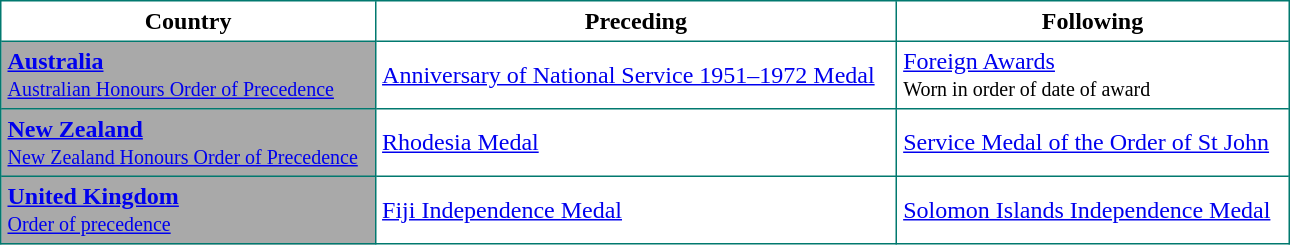<table border="2" cellpadding="4" cellspacing="0" style="margin: 1em 1em 1em 0; background:white; border: 1px #01796F solid; border-collapse: collapse; width:68%">
<tr bgcolor="white">
<td align="center"><strong>Country</strong></td>
<td align="center"><strong>Preceding</strong></td>
<td align="center"><strong>Following</strong></td>
</tr>
<tr>
<td bgcolor="#A9A9A9"> <strong><a href='#'><span>Australia</span></a></strong><br><small><a href='#'><span>Australian Honours Order of Precedence</span></a></small></td>
<td><a href='#'>Anniversary of National Service 1951–1972 Medal</a></td>
<td><a href='#'>Foreign Awards</a><br><small>Worn in order of date of award</small></td>
</tr>
<tr>
<td bgcolor="#A9A9A9"> <strong><a href='#'><span>New Zealand</span></a></strong><br><small><a href='#'><span>New Zealand Honours Order of Precedence</span></a></small></td>
<td><a href='#'>Rhodesia Medal</a></td>
<td><a href='#'>Service Medal of the Order of St John</a></td>
</tr>
<tr>
<td bgcolor="#A9A9A9"> <strong><a href='#'><span>United Kingdom</span></a></strong><br><small><a href='#'><span>Order of precedence</span></a></small></td>
<td><a href='#'>Fiji Independence Medal</a></td>
<td><a href='#'>Solomon Islands Independence Medal</a></td>
</tr>
</table>
